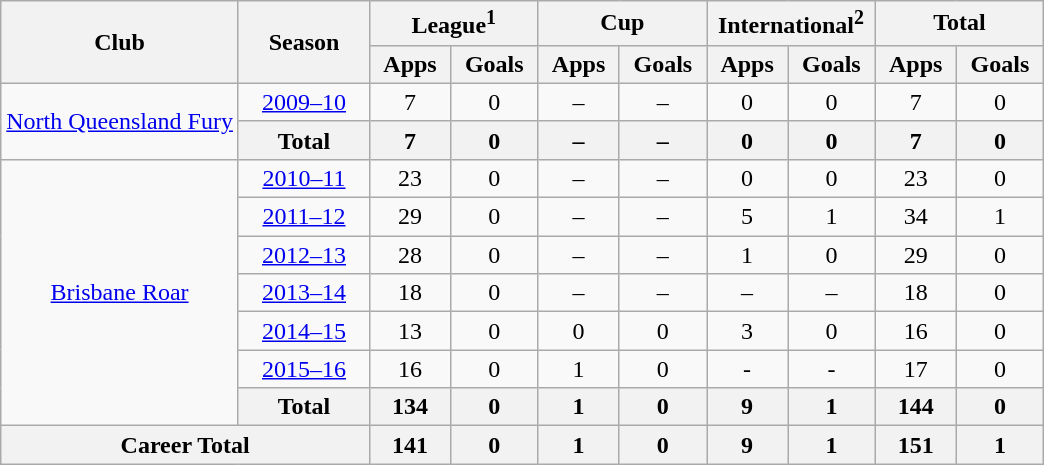<table class="wikitable" style="text-align: center;">
<tr>
<th rowspan="2">Club</th>
<th rowspan="2" width="80">Season</th>
<th colspan="2" width="105">League<sup>1</sup></th>
<th colspan="2" width="105">Cup</th>
<th colspan="2" width="105">International<sup>2</sup></th>
<th colspan="2" width="105">Total</th>
</tr>
<tr>
<th>Apps</th>
<th>Goals</th>
<th>Apps</th>
<th>Goals</th>
<th>Apps</th>
<th>Goals</th>
<th>Apps</th>
<th>Goals</th>
</tr>
<tr>
<td rowspan="2" valign="center"><a href='#'>North Queensland Fury</a></td>
<td><a href='#'>2009–10</a></td>
<td>7</td>
<td>0</td>
<td>–</td>
<td>–</td>
<td>0</td>
<td>0</td>
<td>7</td>
<td>0</td>
</tr>
<tr>
<th>Total</th>
<th>7</th>
<th>0</th>
<th>–</th>
<th>–</th>
<th>0</th>
<th>0</th>
<th>7</th>
<th>0</th>
</tr>
<tr>
<td rowspan="7" valign="center"><a href='#'>Brisbane Roar</a></td>
<td><a href='#'>2010–11</a></td>
<td>23</td>
<td>0</td>
<td>–</td>
<td>–</td>
<td>0</td>
<td>0</td>
<td>23</td>
<td>0</td>
</tr>
<tr>
<td><a href='#'>2011–12</a></td>
<td>29</td>
<td>0</td>
<td>–</td>
<td>–</td>
<td>5</td>
<td>1</td>
<td>34</td>
<td>1</td>
</tr>
<tr>
<td><a href='#'>2012–13</a></td>
<td>28</td>
<td>0</td>
<td>–</td>
<td>–</td>
<td>1</td>
<td>0</td>
<td>29</td>
<td>0</td>
</tr>
<tr>
<td><a href='#'>2013–14</a></td>
<td>18</td>
<td>0</td>
<td>–</td>
<td>–</td>
<td>–</td>
<td>–</td>
<td>18</td>
<td>0</td>
</tr>
<tr>
<td><a href='#'>2014–15</a></td>
<td>13</td>
<td>0</td>
<td>0</td>
<td>0</td>
<td>3</td>
<td>0</td>
<td>16</td>
<td>0</td>
</tr>
<tr>
<td><a href='#'>2015–16</a></td>
<td>16</td>
<td>0</td>
<td>1</td>
<td>0</td>
<td>-</td>
<td>-</td>
<td>17</td>
<td>0</td>
</tr>
<tr>
<th>Total</th>
<th>134</th>
<th>0</th>
<th>1</th>
<th>0</th>
<th>9</th>
<th>1</th>
<th>144</th>
<th>0</th>
</tr>
<tr>
<th colspan="2">Career Total</th>
<th>141</th>
<th>0</th>
<th>1</th>
<th>0</th>
<th>9</th>
<th>1</th>
<th>151</th>
<th>1</th>
</tr>
</table>
